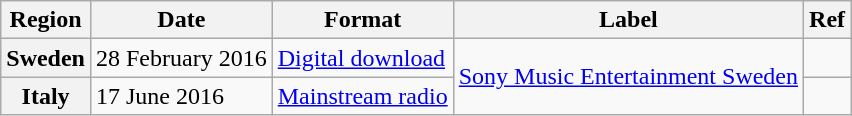<table class="wikitable plainrowheaders">
<tr>
<th scope="col">Region</th>
<th scope="col">Date</th>
<th scope="col">Format</th>
<th scope="col">Label</th>
<th scope="col">Ref</th>
</tr>
<tr>
<th scope="row">Sweden</th>
<td>28 February 2016</td>
<td><a href='#'>Digital download</a></td>
<td rowspan="2"><a href='#'>Sony Music Entertainment Sweden</a></td>
<td></td>
</tr>
<tr>
<th scope="row">Italy</th>
<td>17 June 2016</td>
<td><a href='#'>Mainstream radio</a></td>
<td></td>
</tr>
</table>
